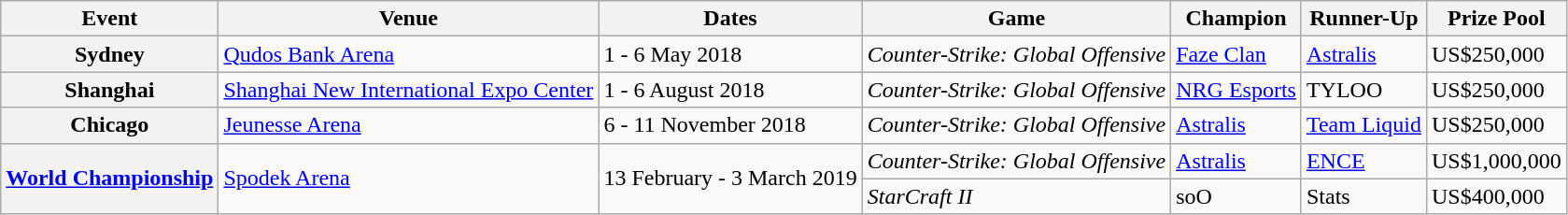<table class="wikitable">
<tr>
<th>Event</th>
<th>Venue</th>
<th>Dates</th>
<th>Game</th>
<th>Champion</th>
<th>Runner-Up</th>
<th>Prize Pool</th>
</tr>
<tr>
<th>Sydney</th>
<td><a href='#'>Qudos Bank Arena</a></td>
<td>1 - 6 May 2018</td>
<td><em>Counter-Strike: Global Offensive</em></td>
<td><a href='#'>Faze Clan</a></td>
<td><a href='#'>Astralis</a></td>
<td>US$250,000</td>
</tr>
<tr>
<th>Shanghai</th>
<td><a href='#'>Shanghai New International Expo Center</a></td>
<td>1 - 6 August 2018</td>
<td><em>Counter-Strike: Global Offensive</em></td>
<td><a href='#'>NRG Esports</a></td>
<td>TYLOO</td>
<td>US$250,000</td>
</tr>
<tr>
<th>Chicago</th>
<td><a href='#'>Jeunesse Arena</a></td>
<td>6 - 11  November 2018</td>
<td><em>Counter-Strike: Global Offensive</em></td>
<td><a href='#'>Astralis</a></td>
<td><a href='#'>Team Liquid</a></td>
<td>US$250,000</td>
</tr>
<tr>
<th rowspan=2><a href='#'>World Championship</a></th>
<td rowspan=2><a href='#'>Spodek Arena</a></td>
<td rowspan=2>13 February - 3 March 2019</td>
<td><em>Counter-Strike: Global Offensive</em></td>
<td><a href='#'>Astralis</a></td>
<td><a href='#'>ENCE</a></td>
<td>US$1,000,000</td>
</tr>
<tr>
<td><em>StarCraft II</em></td>
<td>soO</td>
<td>Stats</td>
<td>US$400,000</td>
</tr>
</table>
